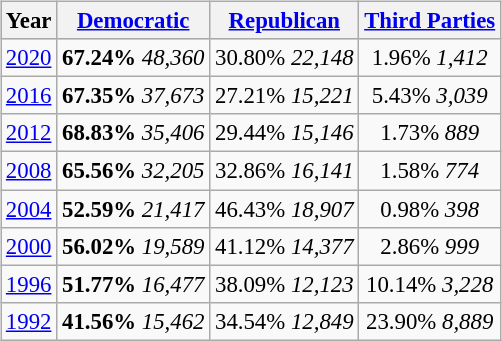<table class="wikitable"  style="float:right; margin:1em; font-size:95%;">
<tr style="background:lightgrey;">
<th>Year</th>
<th><a href='#'>Democratic</a></th>
<th><a href='#'>Republican</a></th>
<th><a href='#'>Third Parties</a></th>
</tr>
<tr>
<td align="center" ><a href='#'>2020</a></td>
<td align="center" ><strong>67.24%</strong> <em>48,360</em></td>
<td align="center" >30.80% <em>22,148</em></td>
<td align="center" >1.96% <em>1,412</em></td>
</tr>
<tr>
<td align="center" ><a href='#'>2016</a></td>
<td align="center" ><strong>67.35%</strong> <em>37,673</em></td>
<td align="center" >27.21% <em>15,221</em></td>
<td align="center" >5.43% <em>3,039</em></td>
</tr>
<tr>
<td align="center" ><a href='#'>2012</a></td>
<td align="center" ><strong>68.83%</strong> <em>35,406</em></td>
<td align="center" >29.44% <em>15,146</em></td>
<td align="center" >1.73% <em>889</em></td>
</tr>
<tr>
<td align="center" ><a href='#'>2008</a></td>
<td align="center" ><strong>65.56%</strong> <em>32,205</em></td>
<td align="center" >32.86% <em>16,141</em></td>
<td align="center" >1.58% <em>774</em></td>
</tr>
<tr>
<td align="center" ><a href='#'>2004</a></td>
<td align="center" ><strong>52.59%</strong> <em>21,417</em></td>
<td align="center" >46.43% <em>18,907</em></td>
<td align="center" >0.98% <em>398</em></td>
</tr>
<tr>
<td align="center" ><a href='#'>2000</a></td>
<td align="center" ><strong>56.02%</strong> <em>19,589</em></td>
<td align="center" >41.12% <em>14,377</em></td>
<td align="center" >2.86% <em>999</em></td>
</tr>
<tr>
<td align="center" ><a href='#'>1996</a></td>
<td align="center" ><strong>51.77%</strong> <em>16,477</em></td>
<td align="center" >38.09% <em>12,123</em></td>
<td align="center" >10.14% <em>3,228</em></td>
</tr>
<tr>
<td align="center" ><a href='#'>1992</a></td>
<td align="center" ><strong>41.56%</strong> <em>15,462</em></td>
<td align="center" >34.54% <em>12,849</em></td>
<td align="center" >23.90% <em>8,889</em></td>
</tr>
</table>
